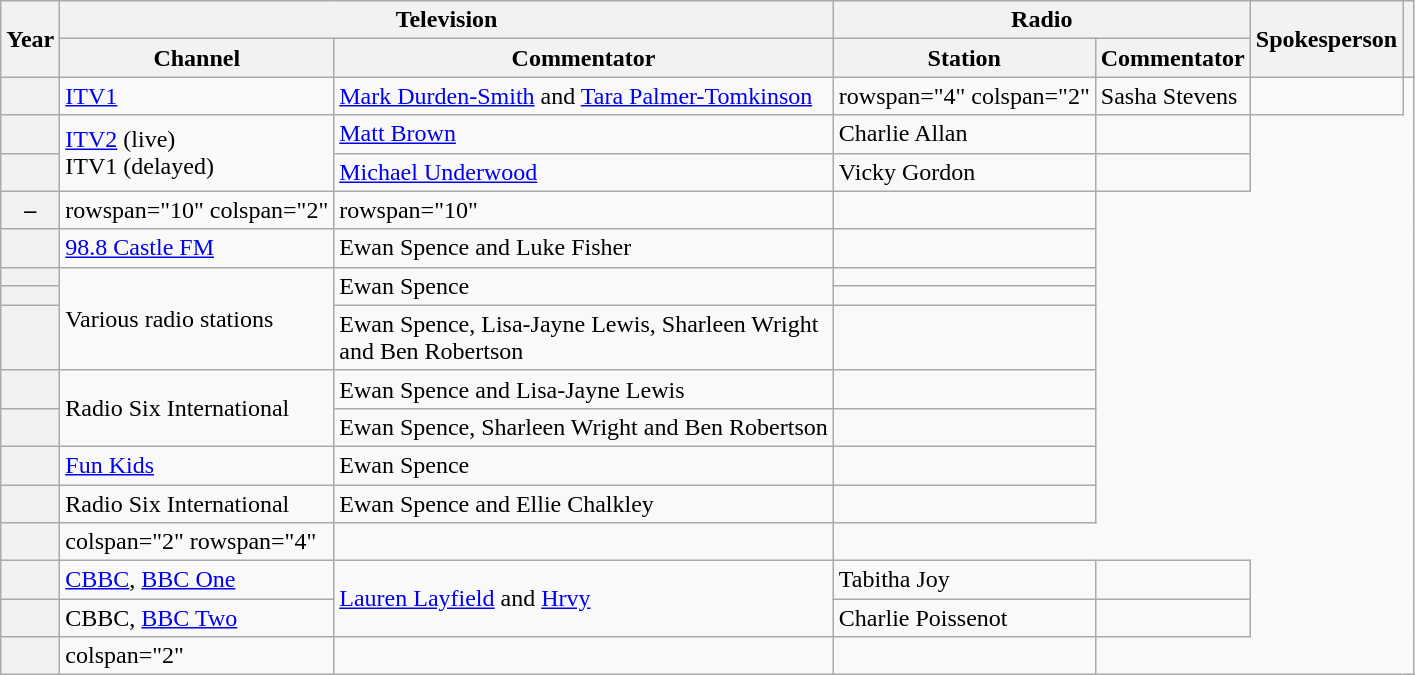<table class="wikitable sortable plainrowheaders">
<tr>
<th scope="col" rowspan="2">Year</th>
<th scope="colgroup" colspan="2">Television</th>
<th scope="colgroup" colspan="2">Radio</th>
<th scope="col" rowspan="2">Spokesperson</th>
<th scope="col" rowspan="2" class="unsortable"></th>
</tr>
<tr>
<th scope="col">Channel</th>
<th scope="col">Commentator</th>
<th scope="col">Station</th>
<th scope="col">Commentator</th>
</tr>
<tr>
<th scope="row"></th>
<td><a href='#'>ITV1</a></td>
<td><a href='#'>Mark Durden-Smith</a> and <a href='#'>Tara Palmer-Tomkinson</a></td>
<td>rowspan="4" colspan="2" </td>
<td>Sasha Stevens</td>
<td></td>
</tr>
<tr>
<th scope="row"></th>
<td rowspan="2"><a href='#'>ITV2</a> (live)<br>ITV1 (delayed)</td>
<td><a href='#'>Matt Brown</a></td>
<td>Charlie Allan</td>
<td></td>
</tr>
<tr>
<th scope="row"></th>
<td><a href='#'>Michael Underwood</a></td>
<td>Vicky Gordon</td>
<td></td>
</tr>
<tr>
<th scope="row">–</th>
<td>rowspan="10" colspan="2" </td>
<td>rowspan="10" </td>
<td></td>
</tr>
<tr>
<th scope="row"></th>
<td><a href='#'>98.8 Castle FM</a></td>
<td>Ewan Spence and Luke Fisher</td>
<td></td>
</tr>
<tr>
<th scope="row"></th>
<td rowspan="3">Various radio stations</td>
<td rowspan="2">Ewan Spence</td>
<td></td>
</tr>
<tr>
<th scope="row"></th>
<td></td>
</tr>
<tr>
<th scope="row"></th>
<td>Ewan Spence, Lisa-Jayne Lewis, Sharleen Wright<br>and Ben Robertson</td>
<td></td>
</tr>
<tr>
<th scope="row"></th>
<td rowspan="2">Radio Six International</td>
<td>Ewan Spence and Lisa-Jayne Lewis</td>
<td></td>
</tr>
<tr>
<th scope="row"></th>
<td>Ewan Spence, Sharleen Wright and Ben Robertson</td>
<td></td>
</tr>
<tr>
<th scope="row"></th>
<td><a href='#'>Fun Kids</a></td>
<td>Ewan Spence</td>
<td></td>
</tr>
<tr>
<th scope="row"></th>
<td>Radio Six International</td>
<td>Ewan Spence and Ellie Chalkley</td>
<td></td>
</tr>
<tr>
<th scope="row"></th>
<td>colspan="2" rowspan="4" </td>
<td></td>
</tr>
<tr>
<th scope="row"></th>
<td><a href='#'>CBBC</a>, <a href='#'>BBC One</a></td>
<td rowspan="2"><a href='#'>Lauren Layfield</a> and <a href='#'>Hrvy</a></td>
<td>Tabitha Joy</td>
<td></td>
</tr>
<tr>
<th scope="row"></th>
<td>CBBC, <a href='#'>BBC Two</a></td>
<td>Charlie Poissenot</td>
<td></td>
</tr>
<tr>
<th scope="row"></th>
<td>colspan="2" </td>
<td></td>
<td></td>
</tr>
</table>
